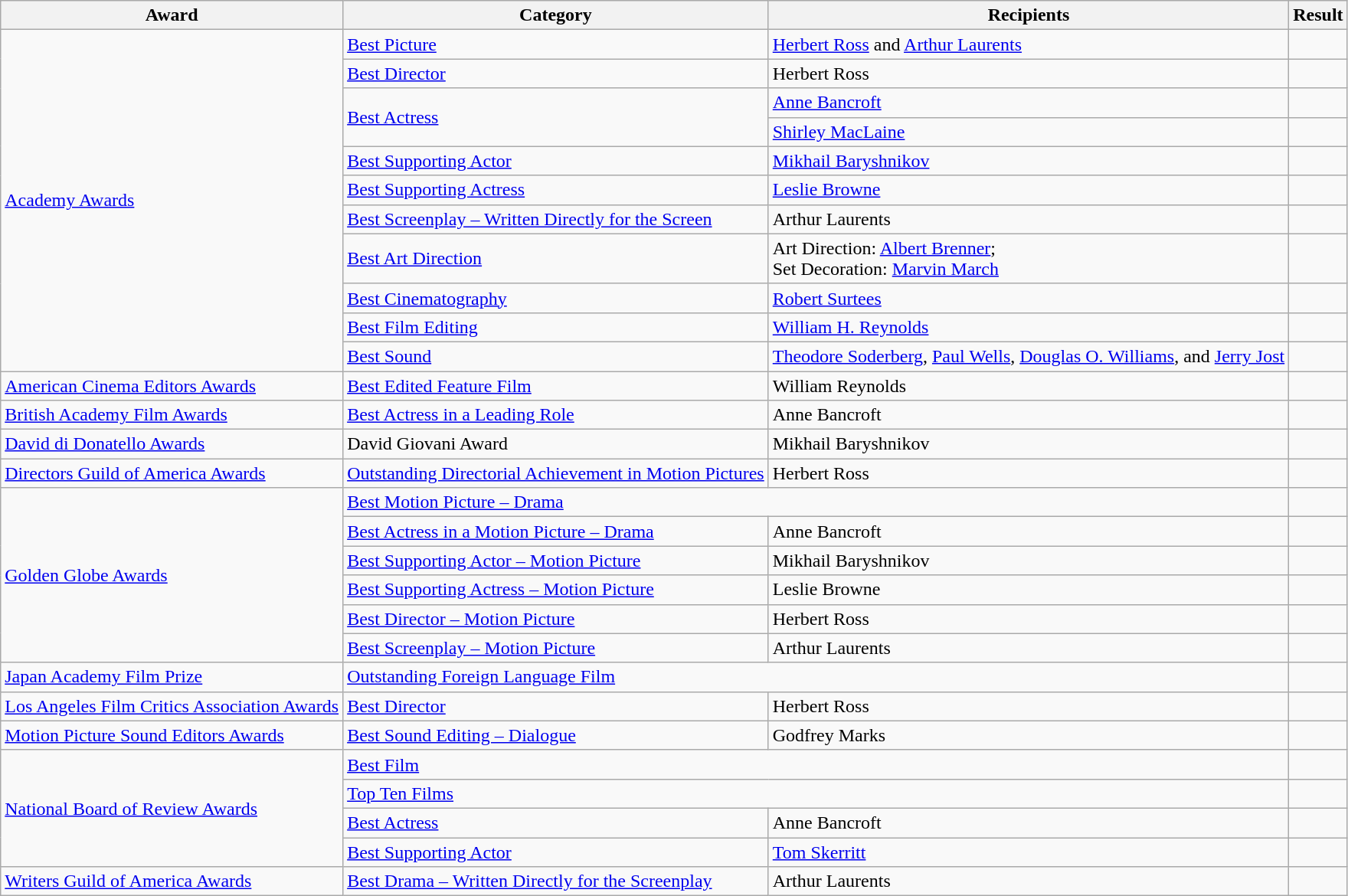<table class="wikitable plainrowheaders">
<tr>
<th>Award</th>
<th>Category</th>
<th>Recipients</th>
<th>Result</th>
</tr>
<tr>
<td rowspan="11"><a href='#'>Academy Awards</a></td>
<td><a href='#'>Best Picture</a></td>
<td><a href='#'>Herbert Ross</a> and <a href='#'>Arthur Laurents</a></td>
<td></td>
</tr>
<tr>
<td><a href='#'>Best Director</a></td>
<td>Herbert Ross</td>
<td></td>
</tr>
<tr>
<td rowspan="2"><a href='#'>Best Actress</a></td>
<td><a href='#'>Anne Bancroft</a></td>
<td></td>
</tr>
<tr>
<td><a href='#'>Shirley MacLaine</a></td>
<td></td>
</tr>
<tr>
<td><a href='#'>Best Supporting Actor</a></td>
<td><a href='#'>Mikhail Baryshnikov</a></td>
<td></td>
</tr>
<tr>
<td><a href='#'>Best Supporting Actress</a></td>
<td><a href='#'>Leslie Browne</a></td>
<td></td>
</tr>
<tr>
<td><a href='#'>Best Screenplay – Written Directly for the Screen</a></td>
<td>Arthur Laurents</td>
<td></td>
</tr>
<tr>
<td><a href='#'>Best Art Direction</a></td>
<td>Art Direction: <a href='#'>Albert Brenner</a>; <br> Set Decoration: <a href='#'>Marvin March</a></td>
<td></td>
</tr>
<tr>
<td><a href='#'>Best Cinematography</a></td>
<td><a href='#'>Robert Surtees</a></td>
<td></td>
</tr>
<tr>
<td><a href='#'>Best Film Editing</a></td>
<td><a href='#'>William H. Reynolds</a></td>
<td></td>
</tr>
<tr>
<td><a href='#'>Best Sound</a></td>
<td><a href='#'>Theodore Soderberg</a>, <a href='#'>Paul Wells</a>, <a href='#'>Douglas O. Williams</a>, and <a href='#'>Jerry Jost</a></td>
<td></td>
</tr>
<tr>
<td><a href='#'>American Cinema Editors Awards</a></td>
<td><a href='#'>Best Edited Feature Film</a></td>
<td>William Reynolds</td>
<td></td>
</tr>
<tr>
<td><a href='#'>British Academy Film Awards</a></td>
<td><a href='#'>Best Actress in a Leading Role</a></td>
<td>Anne Bancroft</td>
<td></td>
</tr>
<tr>
<td><a href='#'>David di Donatello Awards</a></td>
<td>David Giovani Award</td>
<td>Mikhail Baryshnikov</td>
<td></td>
</tr>
<tr>
<td><a href='#'>Directors Guild of America Awards</a></td>
<td><a href='#'>Outstanding Directorial Achievement in Motion Pictures</a></td>
<td>Herbert Ross</td>
<td></td>
</tr>
<tr>
<td rowspan="6"><a href='#'>Golden Globe Awards</a></td>
<td colspan="2"><a href='#'>Best Motion Picture – Drama</a></td>
<td></td>
</tr>
<tr>
<td><a href='#'>Best Actress in a Motion Picture – Drama</a></td>
<td>Anne Bancroft</td>
<td></td>
</tr>
<tr>
<td><a href='#'>Best Supporting Actor – Motion Picture</a></td>
<td>Mikhail Baryshnikov</td>
<td></td>
</tr>
<tr>
<td><a href='#'>Best Supporting Actress – Motion Picture</a></td>
<td>Leslie Browne</td>
<td></td>
</tr>
<tr>
<td><a href='#'>Best Director – Motion Picture</a></td>
<td>Herbert Ross</td>
<td></td>
</tr>
<tr>
<td><a href='#'>Best Screenplay – Motion Picture</a></td>
<td>Arthur Laurents</td>
<td></td>
</tr>
<tr>
<td><a href='#'>Japan Academy Film Prize</a></td>
<td colspan="2"><a href='#'>Outstanding Foreign Language Film</a></td>
<td></td>
</tr>
<tr>
<td><a href='#'>Los Angeles Film Critics Association Awards</a></td>
<td><a href='#'>Best Director</a></td>
<td>Herbert Ross</td>
<td></td>
</tr>
<tr>
<td><a href='#'>Motion Picture Sound Editors Awards</a></td>
<td><a href='#'>Best Sound Editing – Dialogue</a></td>
<td>Godfrey Marks</td>
<td></td>
</tr>
<tr>
<td rowspan="4"><a href='#'>National Board of Review Awards</a></td>
<td colspan="2"><a href='#'>Best Film</a></td>
<td></td>
</tr>
<tr>
<td colspan="2"><a href='#'>Top Ten Films</a></td>
<td></td>
</tr>
<tr>
<td><a href='#'>Best Actress</a></td>
<td>Anne Bancroft</td>
<td></td>
</tr>
<tr>
<td><a href='#'>Best Supporting Actor</a></td>
<td><a href='#'>Tom Skerritt</a></td>
<td></td>
</tr>
<tr>
<td><a href='#'>Writers Guild of America Awards</a></td>
<td><a href='#'>Best Drama – Written Directly for the Screenplay</a></td>
<td>Arthur Laurents</td>
<td></td>
</tr>
</table>
